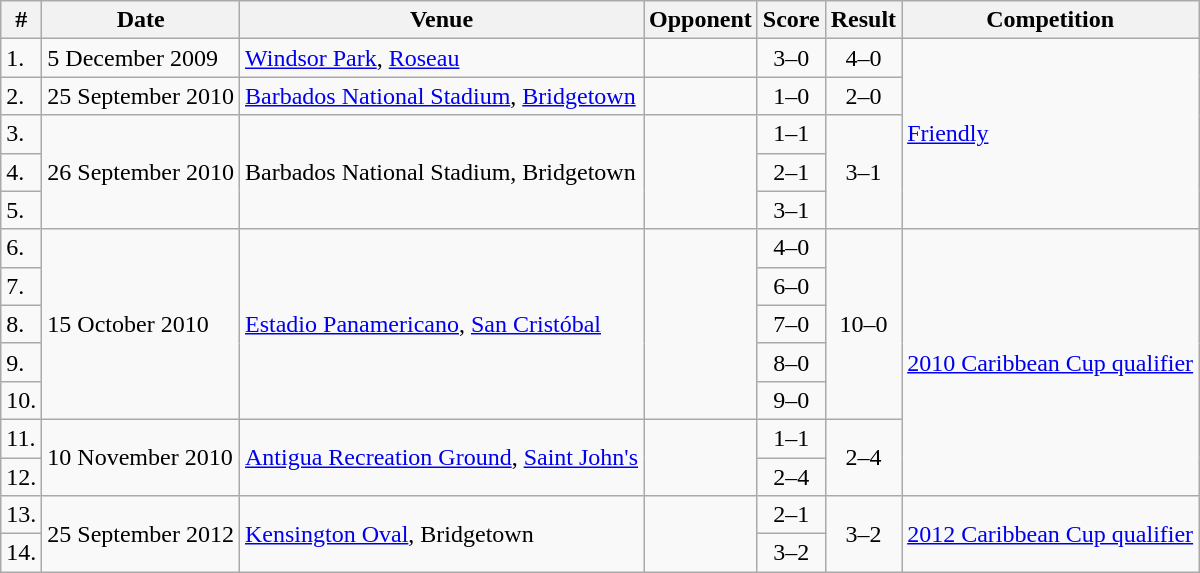<table class="wikitable sortable">
<tr>
<th>#</th>
<th>Date</th>
<th>Venue</th>
<th>Opponent</th>
<th>Score</th>
<th>Result</th>
<th>Competition</th>
</tr>
<tr>
<td>1.</td>
<td>5 December 2009</td>
<td><a href='#'>Windsor Park</a>, <a href='#'>Roseau</a></td>
<td></td>
<td style="text-align:center;">3–0</td>
<td style="text-align:center;">4–0</td>
<td rowspan=5><a href='#'>Friendly</a></td>
</tr>
<tr>
<td>2.</td>
<td>25 September 2010</td>
<td><a href='#'>Barbados National Stadium</a>, <a href='#'>Bridgetown</a></td>
<td></td>
<td style="text-align:center;">1–0</td>
<td style="text-align:center;">2–0</td>
</tr>
<tr>
<td>3.</td>
<td rowspan=3>26 September 2010</td>
<td rowspan=3>Barbados National Stadium, Bridgetown</td>
<td rowspan="3"></td>
<td style="text-align:center;">1–1</td>
<td rowspan="3" style="text-align:center;">3–1</td>
</tr>
<tr>
<td>4.</td>
<td style="text-align:center;">2–1</td>
</tr>
<tr>
<td>5.</td>
<td style="text-align:center;">3–1</td>
</tr>
<tr>
<td>6.</td>
<td rowspan=5>15 October 2010</td>
<td rowspan=5><a href='#'>Estadio Panamericano</a>, <a href='#'>San Cristóbal</a></td>
<td rowspan=5></td>
<td style="text-align:center;">4–0</td>
<td rowspan="5" style="text-align:center;">10–0</td>
<td rowspan=7><a href='#'>2010 Caribbean Cup qualifier</a></td>
</tr>
<tr>
<td>7.</td>
<td style="text-align:center;">6–0</td>
</tr>
<tr>
<td>8.</td>
<td style="text-align:center;">7–0</td>
</tr>
<tr>
<td>9.</td>
<td style="text-align:center;">8–0</td>
</tr>
<tr>
<td>10.</td>
<td style="text-align:center;">9–0</td>
</tr>
<tr>
<td>11.</td>
<td rowspan=2>10 November 2010</td>
<td rowspan=2><a href='#'>Antigua Recreation Ground</a>, <a href='#'>Saint John's</a></td>
<td rowspan=2></td>
<td style="text-align:center;">1–1</td>
<td rowspan="2" style="text-align:center;">2–4</td>
</tr>
<tr>
<td>12.</td>
<td style="text-align:center;">2–4</td>
</tr>
<tr>
<td>13.</td>
<td rowspan=2>25 September 2012</td>
<td rowspan=2><a href='#'>Kensington Oval</a>, Bridgetown</td>
<td rowspan=2></td>
<td style="text-align:center;">2–1</td>
<td rowspan=2 style="text-align:center;">3–2</td>
<td rowspan=2><a href='#'>2012 Caribbean Cup qualifier</a></td>
</tr>
<tr>
<td>14.</td>
<td style="text-align:center;">3–2</td>
</tr>
</table>
